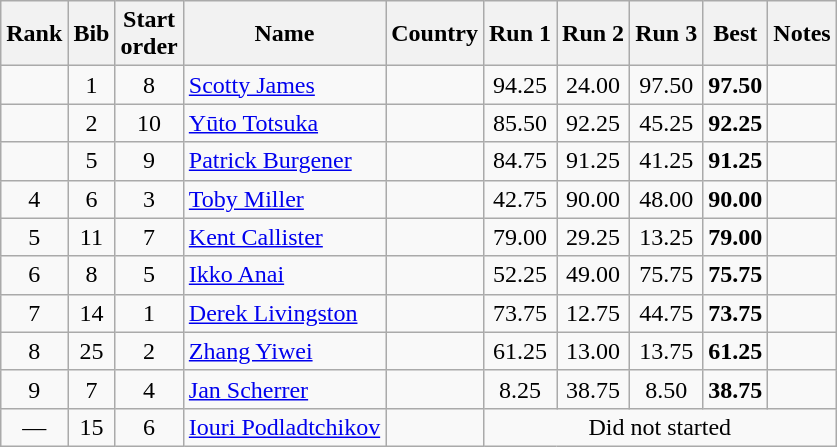<table class="wikitable sortable" style="text-align:center">
<tr>
<th>Rank</th>
<th>Bib</th>
<th>Start<br>order</th>
<th>Name</th>
<th>Country</th>
<th>Run 1</th>
<th>Run 2</th>
<th>Run 3</th>
<th>Best</th>
<th>Notes</th>
</tr>
<tr>
<td></td>
<td>1</td>
<td>8</td>
<td align=left><a href='#'>Scotty James</a></td>
<td align=left></td>
<td>94.25</td>
<td>24.00</td>
<td>97.50</td>
<td><strong>97.50</strong></td>
<td></td>
</tr>
<tr>
<td></td>
<td>2</td>
<td>10</td>
<td align=left><a href='#'>Yūto Totsuka</a></td>
<td align=left></td>
<td>85.50</td>
<td>92.25</td>
<td>45.25</td>
<td><strong>92.25</strong></td>
<td></td>
</tr>
<tr>
<td></td>
<td>5</td>
<td>9</td>
<td align=left><a href='#'>Patrick Burgener</a></td>
<td align=left></td>
<td>84.75</td>
<td>91.25</td>
<td>41.25</td>
<td><strong>91.25</strong></td>
<td></td>
</tr>
<tr>
<td>4</td>
<td>6</td>
<td>3</td>
<td align=left><a href='#'>Toby Miller</a></td>
<td align=left></td>
<td>42.75</td>
<td>90.00</td>
<td>48.00</td>
<td><strong>90.00</strong></td>
<td></td>
</tr>
<tr>
<td>5</td>
<td>11</td>
<td>7</td>
<td align=left><a href='#'>Kent Callister</a></td>
<td align=left></td>
<td>79.00</td>
<td>29.25</td>
<td>13.25</td>
<td><strong>79.00</strong></td>
<td></td>
</tr>
<tr>
<td>6</td>
<td>8</td>
<td>5</td>
<td align=left><a href='#'>Ikko Anai</a></td>
<td align=left></td>
<td>52.25</td>
<td>49.00</td>
<td>75.75</td>
<td><strong>75.75</strong></td>
<td></td>
</tr>
<tr>
<td>7</td>
<td>14</td>
<td>1</td>
<td align=left><a href='#'>Derek Livingston</a></td>
<td align=left></td>
<td>73.75</td>
<td>12.75</td>
<td>44.75</td>
<td><strong>73.75</strong></td>
<td></td>
</tr>
<tr>
<td>8</td>
<td>25</td>
<td>2</td>
<td align=left><a href='#'>Zhang Yiwei</a></td>
<td align=left></td>
<td>61.25</td>
<td>13.00</td>
<td>13.75</td>
<td><strong>61.25</strong></td>
<td></td>
</tr>
<tr>
<td>9</td>
<td>7</td>
<td>4</td>
<td align=left><a href='#'>Jan Scherrer</a></td>
<td align=left></td>
<td>8.25</td>
<td>38.75</td>
<td>8.50</td>
<td><strong>38.75</strong></td>
<td></td>
</tr>
<tr>
<td>—</td>
<td>15</td>
<td>6</td>
<td align=left><a href='#'>Iouri Podladtchikov</a></td>
<td align=left></td>
<td colspan=5>Did not started</td>
</tr>
</table>
